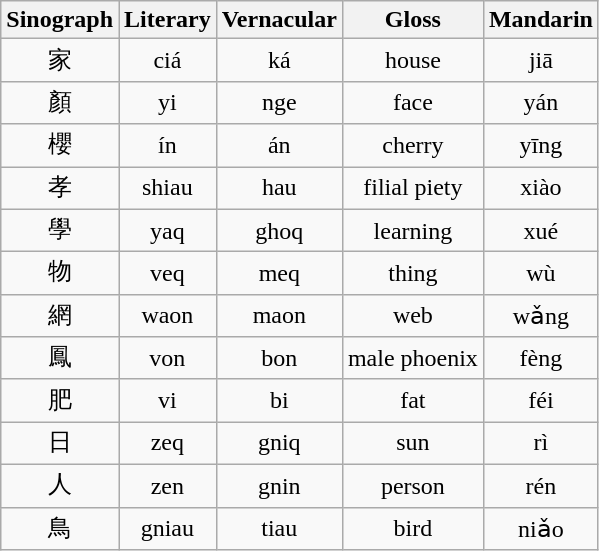<table class="wikitable" style="text-align: center;">
<tr>
<th>Sinograph</th>
<th>Literary</th>
<th>Vernacular</th>
<th>Gloss</th>
<th>Mandarin</th>
</tr>
<tr>
<td>家</td>
<td>ciá</td>
<td>ká</td>
<td>house</td>
<td>jiā</td>
</tr>
<tr>
<td>顏</td>
<td>yi</td>
<td>nge</td>
<td>face</td>
<td>yán</td>
</tr>
<tr>
<td>櫻</td>
<td>ín</td>
<td>án</td>
<td>cherry</td>
<td>yīng</td>
</tr>
<tr>
<td>孝</td>
<td>shiau</td>
<td>hau</td>
<td>filial piety</td>
<td>xiào</td>
</tr>
<tr>
<td>學</td>
<td>yaq</td>
<td>ghoq</td>
<td>learning</td>
<td>xué</td>
</tr>
<tr>
<td>物</td>
<td>veq</td>
<td>meq</td>
<td>thing</td>
<td>wù</td>
</tr>
<tr>
<td>網</td>
<td>waon</td>
<td>maon</td>
<td>web</td>
<td>wǎng</td>
</tr>
<tr>
<td>鳳</td>
<td>von</td>
<td>bon</td>
<td>male phoenix</td>
<td>fèng</td>
</tr>
<tr>
<td>肥</td>
<td>vi</td>
<td>bi</td>
<td>fat</td>
<td>féi</td>
</tr>
<tr>
<td>日</td>
<td>zeq</td>
<td>gniq</td>
<td>sun</td>
<td>rì</td>
</tr>
<tr>
<td>人</td>
<td>zen</td>
<td>gnin</td>
<td>person</td>
<td>rén</td>
</tr>
<tr>
<td>鳥</td>
<td>gniau</td>
<td>tiau</td>
<td>bird</td>
<td>niǎo</td>
</tr>
</table>
